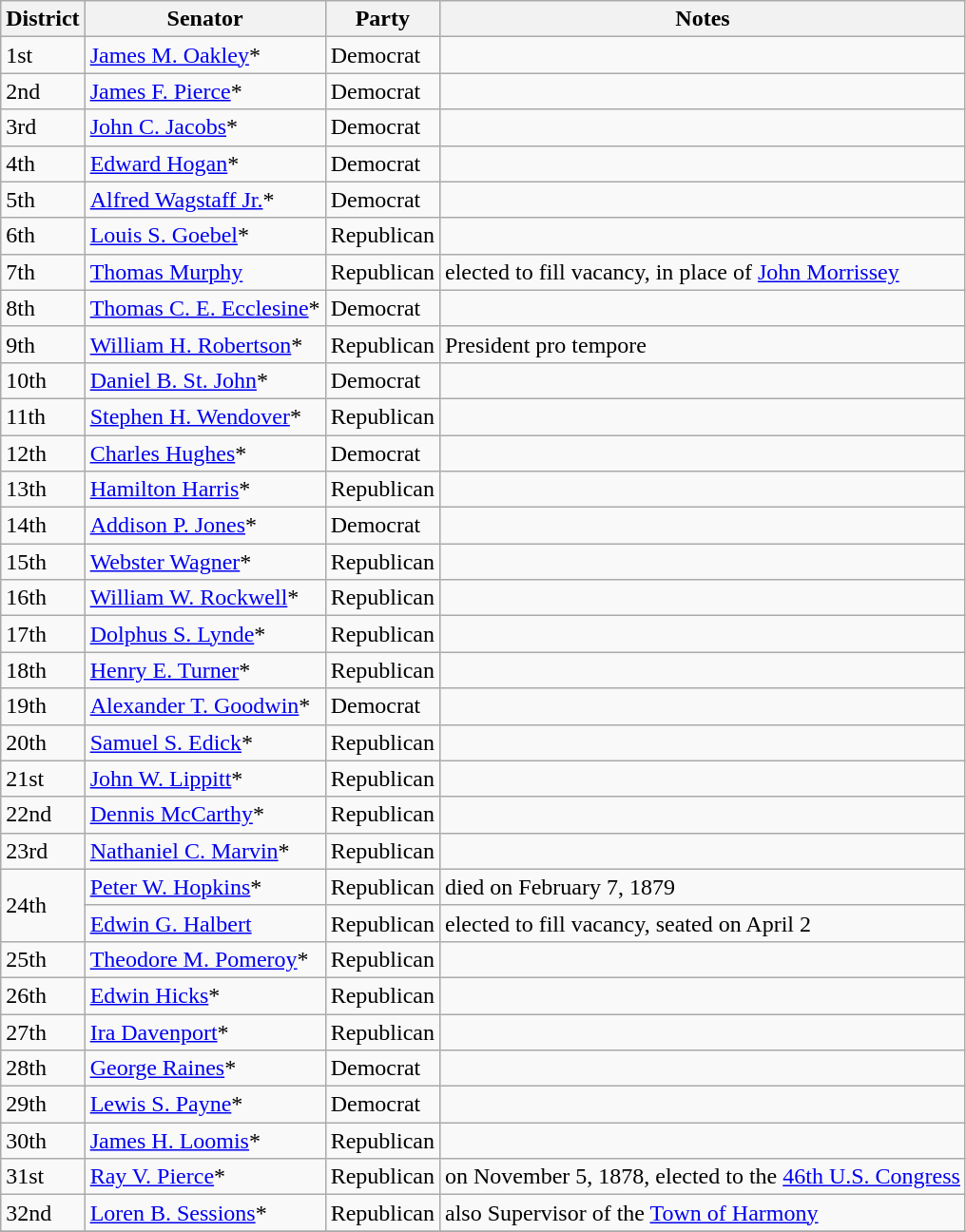<table class=wikitable>
<tr>
<th>District</th>
<th>Senator</th>
<th>Party</th>
<th>Notes</th>
</tr>
<tr>
<td>1st</td>
<td><a href='#'>James M. Oakley</a>*</td>
<td>Democrat</td>
<td></td>
</tr>
<tr>
<td>2nd</td>
<td><a href='#'>James F. Pierce</a>*</td>
<td>Democrat</td>
<td></td>
</tr>
<tr>
<td>3rd</td>
<td><a href='#'>John C. Jacobs</a>*</td>
<td>Democrat</td>
<td></td>
</tr>
<tr>
<td>4th</td>
<td><a href='#'>Edward Hogan</a>*</td>
<td>Democrat</td>
<td></td>
</tr>
<tr>
<td>5th</td>
<td><a href='#'>Alfred Wagstaff Jr.</a>*</td>
<td>Democrat</td>
<td></td>
</tr>
<tr>
<td>6th</td>
<td><a href='#'>Louis S. Goebel</a>*</td>
<td>Republican</td>
<td></td>
</tr>
<tr>
<td>7th</td>
<td><a href='#'>Thomas Murphy</a></td>
<td>Republican</td>
<td>elected to fill vacancy, in place of <a href='#'>John Morrissey</a></td>
</tr>
<tr>
<td>8th</td>
<td><a href='#'>Thomas C. E. Ecclesine</a>*</td>
<td>Democrat</td>
<td></td>
</tr>
<tr>
<td>9th</td>
<td><a href='#'>William H. Robertson</a>*</td>
<td>Republican</td>
<td>President pro tempore</td>
</tr>
<tr>
<td>10th</td>
<td><a href='#'>Daniel B. St. John</a>*</td>
<td>Democrat</td>
<td></td>
</tr>
<tr>
<td>11th</td>
<td><a href='#'>Stephen H. Wendover</a>*</td>
<td>Republican</td>
<td></td>
</tr>
<tr>
<td>12th</td>
<td><a href='#'>Charles Hughes</a>*</td>
<td>Democrat</td>
<td></td>
</tr>
<tr>
<td>13th</td>
<td><a href='#'>Hamilton Harris</a>*</td>
<td>Republican</td>
<td></td>
</tr>
<tr>
<td>14th</td>
<td><a href='#'>Addison P. Jones</a>*</td>
<td>Democrat</td>
<td></td>
</tr>
<tr>
<td>15th</td>
<td><a href='#'>Webster Wagner</a>*</td>
<td>Republican</td>
<td></td>
</tr>
<tr>
<td>16th</td>
<td><a href='#'>William W. Rockwell</a>*</td>
<td>Republican</td>
<td></td>
</tr>
<tr>
<td>17th</td>
<td><a href='#'>Dolphus S. Lynde</a>*</td>
<td>Republican</td>
<td></td>
</tr>
<tr>
<td>18th</td>
<td><a href='#'>Henry E. Turner</a>*</td>
<td>Republican</td>
<td></td>
</tr>
<tr>
<td>19th</td>
<td><a href='#'>Alexander T. Goodwin</a>*</td>
<td>Democrat</td>
<td></td>
</tr>
<tr>
<td>20th</td>
<td><a href='#'>Samuel S. Edick</a>*</td>
<td>Republican</td>
<td></td>
</tr>
<tr>
<td>21st</td>
<td><a href='#'>John W. Lippitt</a>*</td>
<td>Republican</td>
<td></td>
</tr>
<tr>
<td>22nd</td>
<td><a href='#'>Dennis McCarthy</a>*</td>
<td>Republican</td>
<td></td>
</tr>
<tr>
<td>23rd</td>
<td><a href='#'>Nathaniel C. Marvin</a>*</td>
<td>Republican</td>
<td></td>
</tr>
<tr>
<td rowspan="2">24th</td>
<td><a href='#'>Peter W. Hopkins</a>*</td>
<td>Republican</td>
<td>died on February 7, 1879</td>
</tr>
<tr>
<td><a href='#'>Edwin G. Halbert</a></td>
<td>Republican</td>
<td>elected to fill vacancy, seated on April 2</td>
</tr>
<tr>
<td>25th</td>
<td><a href='#'>Theodore M. Pomeroy</a>*</td>
<td>Republican</td>
<td></td>
</tr>
<tr>
<td>26th</td>
<td><a href='#'>Edwin Hicks</a>*</td>
<td>Republican</td>
<td></td>
</tr>
<tr>
<td>27th</td>
<td><a href='#'>Ira Davenport</a>*</td>
<td>Republican</td>
<td></td>
</tr>
<tr>
<td>28th</td>
<td><a href='#'>George Raines</a>*</td>
<td>Democrat</td>
<td></td>
</tr>
<tr>
<td>29th</td>
<td><a href='#'>Lewis S. Payne</a>*</td>
<td>Democrat</td>
<td></td>
</tr>
<tr>
<td>30th</td>
<td><a href='#'>James H. Loomis</a>*</td>
<td>Republican</td>
<td></td>
</tr>
<tr>
<td>31st</td>
<td><a href='#'>Ray V. Pierce</a>*</td>
<td>Republican</td>
<td>on November 5, 1878, elected to the <a href='#'>46th U.S. Congress</a></td>
</tr>
<tr>
<td>32nd</td>
<td><a href='#'>Loren B. Sessions</a>*</td>
<td>Republican</td>
<td>also Supervisor of the <a href='#'>Town of Harmony</a></td>
</tr>
<tr>
</tr>
</table>
